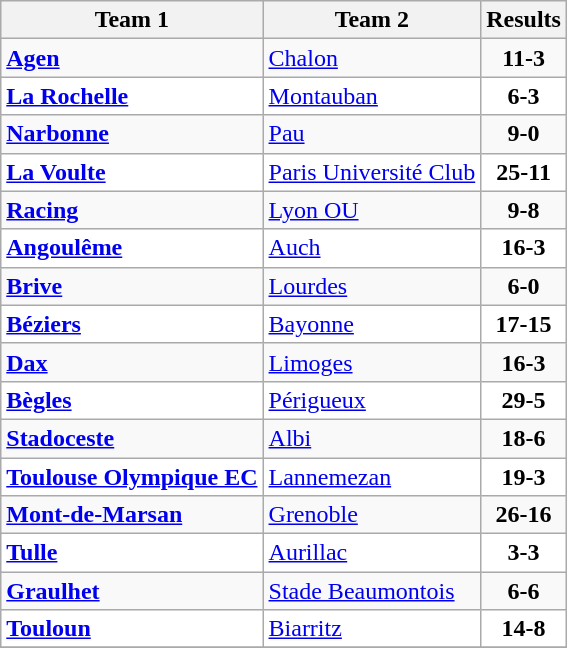<table class="wikitable">
<tr>
<th>Team 1</th>
<th>Team 2</th>
<th>Results</th>
</tr>
<tr>
<td><strong><a href='#'>Agen</a></strong></td>
<td><a href='#'>Chalon</a></td>
<td align="center"><strong>11-3</strong></td>
</tr>
<tr bgcolor="white">
<td><strong><a href='#'>La Rochelle</a></strong></td>
<td><a href='#'>Montauban</a></td>
<td align="center"><strong>6-3</strong></td>
</tr>
<tr>
<td><strong><a href='#'>Narbonne</a></strong></td>
<td><a href='#'>Pau</a></td>
<td align="center"><strong>9-0</strong></td>
</tr>
<tr bgcolor="white">
<td><strong><a href='#'>La Voulte</a></strong></td>
<td><a href='#'>Paris Université Club</a></td>
<td align="center"><strong>25-11</strong></td>
</tr>
<tr>
<td><strong><a href='#'>Racing</a></strong></td>
<td><a href='#'>Lyon OU</a></td>
<td align="center"><strong>9-8</strong></td>
</tr>
<tr bgcolor="white">
<td><strong><a href='#'>Angoulême</a> </strong></td>
<td><a href='#'>Auch</a></td>
<td align="center"><strong>16-3</strong></td>
</tr>
<tr>
<td><strong><a href='#'>Brive</a></strong></td>
<td><a href='#'>Lourdes</a></td>
<td align="center"><strong>6-0</strong></td>
</tr>
<tr bgcolor="white">
<td><strong><a href='#'>Béziers</a></strong></td>
<td><a href='#'>Bayonne</a></td>
<td align="center"><strong>17-15</strong></td>
</tr>
<tr>
<td><strong><a href='#'>Dax</a></strong></td>
<td><a href='#'>Limoges</a></td>
<td align="center"><strong>16-3</strong></td>
</tr>
<tr bgcolor="white">
<td><strong><a href='#'>Bègles</a> </strong></td>
<td><a href='#'>Périgueux</a></td>
<td align="center"><strong>29-5</strong></td>
</tr>
<tr>
<td><strong><a href='#'>Stadoceste</a></strong></td>
<td><a href='#'>Albi</a></td>
<td align="center"><strong>18-6</strong></td>
</tr>
<tr bgcolor="white">
<td><strong><a href='#'>Toulouse Olympique EC</a></strong></td>
<td><a href='#'>Lannemezan</a></td>
<td align="center"><strong>19-3</strong></td>
</tr>
<tr>
<td><strong><a href='#'>Mont-de-Marsan</a></strong></td>
<td><a href='#'>Grenoble</a></td>
<td align="center"><strong>26-16</strong></td>
</tr>
<tr bgcolor="white">
<td><strong><a href='#'>Tulle</a></strong></td>
<td><a href='#'>Aurillac</a></td>
<td align="center"><strong>3-3</strong></td>
</tr>
<tr>
<td><strong><a href='#'>Graulhet</a></strong></td>
<td><a href='#'>Stade Beaumontois</a></td>
<td align="center"><strong>6-6</strong></td>
</tr>
<tr bgcolor="white">
<td><strong><a href='#'>Touloun</a></strong></td>
<td><a href='#'>Biarritz</a></td>
<td align="center"><strong>14-8</strong></td>
</tr>
<tr>
</tr>
</table>
